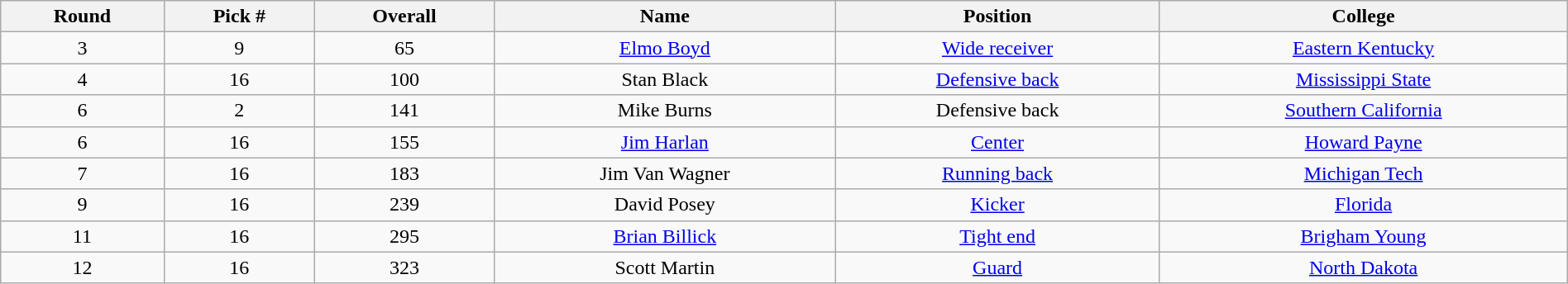<table class="wikitable sortable sortable" style="width: 100%; text-align:center">
<tr>
<th>Round</th>
<th>Pick #</th>
<th>Overall</th>
<th>Name</th>
<th>Position</th>
<th>College</th>
</tr>
<tr>
<td>3</td>
<td>9</td>
<td>65</td>
<td><a href='#'>Elmo Boyd</a></td>
<td><a href='#'>Wide receiver</a></td>
<td><a href='#'>Eastern Kentucky</a></td>
</tr>
<tr>
<td>4</td>
<td>16</td>
<td>100</td>
<td>Stan Black</td>
<td><a href='#'>Defensive back</a></td>
<td><a href='#'>Mississippi State</a></td>
</tr>
<tr>
<td>6</td>
<td>2</td>
<td>141</td>
<td>Mike Burns</td>
<td>Defensive back</td>
<td><a href='#'>Southern California</a></td>
</tr>
<tr>
<td>6</td>
<td>16</td>
<td>155</td>
<td><a href='#'>Jim Harlan</a></td>
<td><a href='#'>Center</a></td>
<td><a href='#'>Howard Payne</a></td>
</tr>
<tr>
<td>7</td>
<td>16</td>
<td>183</td>
<td>Jim Van Wagner</td>
<td><a href='#'>Running back</a></td>
<td><a href='#'>Michigan Tech</a></td>
</tr>
<tr>
<td>9</td>
<td>16</td>
<td>239</td>
<td>David Posey</td>
<td><a href='#'>Kicker</a></td>
<td><a href='#'>Florida</a></td>
</tr>
<tr>
<td>11</td>
<td>16</td>
<td>295</td>
<td><a href='#'>Brian Billick</a></td>
<td><a href='#'>Tight end</a></td>
<td><a href='#'>Brigham Young</a></td>
</tr>
<tr>
<td>12</td>
<td>16</td>
<td>323</td>
<td>Scott Martin</td>
<td><a href='#'>Guard</a></td>
<td><a href='#'>North Dakota</a></td>
</tr>
</table>
